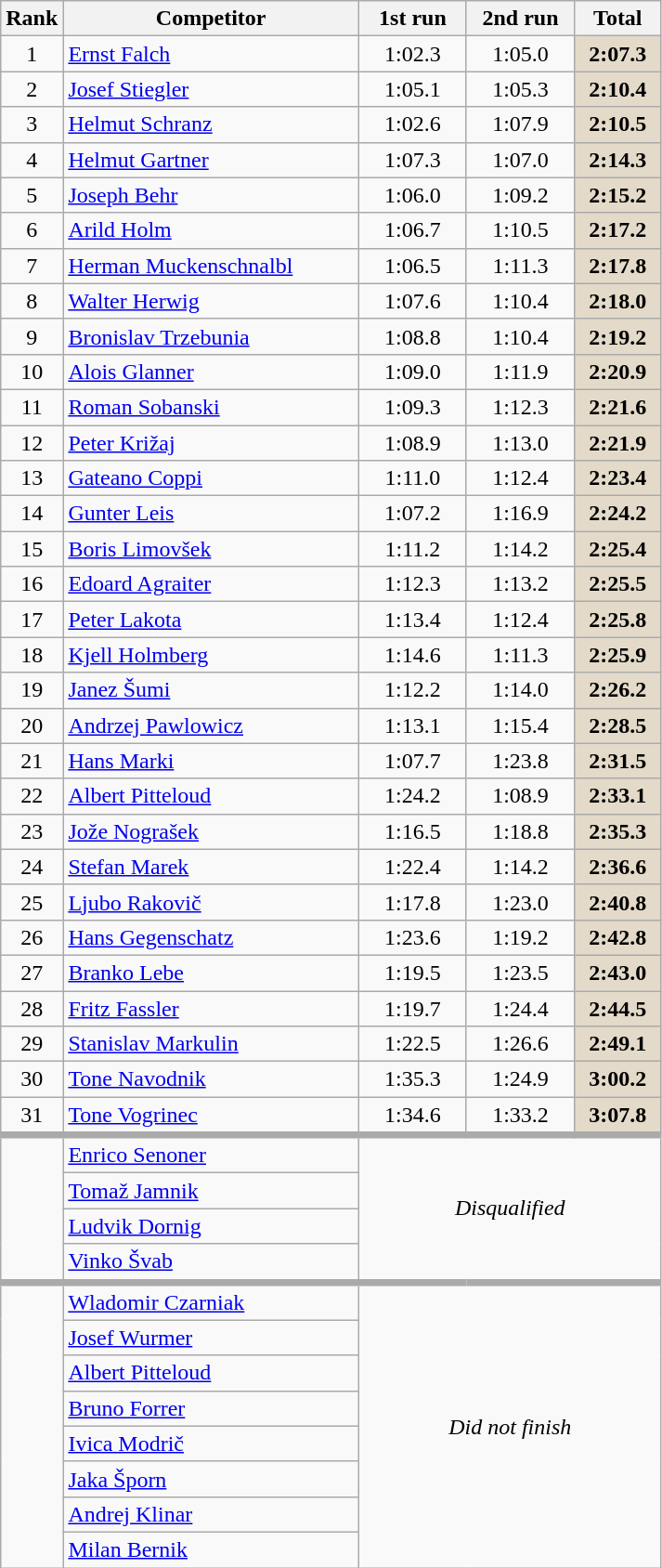<table class="wikitable">
<tr>
<th width=15>Rank</th>
<th width=205>Competitor</th>
<th width=70 align=center>1st run</th>
<th width=70>2nd run</th>
<th width=55>Total</th>
</tr>
<tr>
<td align=center>1</td>
<td> <a href='#'>Ernst Falch</a></td>
<td align=center>1:02.3</td>
<td align=center>1:05.0</td>
<td align=center bgcolor=#E3DAC9><strong>2:07.3</strong></td>
</tr>
<tr>
<td align=center>2</td>
<td> <a href='#'>Josef Stiegler</a></td>
<td align=center>1:05.1</td>
<td align=center>1:05.3</td>
<td align=center bgcolor=#E3DAC9><strong>2:10.4</strong></td>
</tr>
<tr>
<td align=center>3</td>
<td> <a href='#'>Helmut Schranz</a></td>
<td align=center>1:02.6</td>
<td align=center>1:07.9</td>
<td align=center bgcolor=#E3DAC9><strong>2:10.5</strong></td>
</tr>
<tr>
<td align=center>4</td>
<td> <a href='#'>Helmut Gartner</a></td>
<td align=center>1:07.3</td>
<td align=center>1:07.0</td>
<td align=center bgcolor=#E3DAC9><strong>2:14.3</strong></td>
</tr>
<tr>
<td align=center>5</td>
<td> <a href='#'>Joseph Behr</a></td>
<td align=center>1:06.0</td>
<td align=center>1:09.2</td>
<td align=center bgcolor=#E3DAC9><strong>2:15.2</strong></td>
</tr>
<tr>
<td align=center>6</td>
<td> <a href='#'>Arild Holm</a></td>
<td align=center>1:06.7</td>
<td align=center>1:10.5</td>
<td align=center bgcolor=#E3DAC9><strong>2:17.2</strong></td>
</tr>
<tr>
<td align=center>7</td>
<td> <a href='#'>Herman Muckenschnalbl</a></td>
<td align=center>1:06.5</td>
<td align=center>1:11.3</td>
<td align=center bgcolor=#E3DAC9><strong>2:17.8</strong></td>
</tr>
<tr>
<td align=center>8</td>
<td> <a href='#'>Walter Herwig</a></td>
<td align=center>1:07.6</td>
<td align=center>1:10.4</td>
<td align=center bgcolor=#E3DAC9><strong>2:18.0</strong></td>
</tr>
<tr>
<td align=center>9</td>
<td> <a href='#'>Bronislav Trzebunia</a></td>
<td align=center>1:08.8</td>
<td align=center>1:10.4</td>
<td align=center bgcolor=#E3DAC9><strong>2:19.2</strong></td>
</tr>
<tr>
<td align=center>10</td>
<td> <a href='#'>Alois Glanner</a></td>
<td align=center>1:09.0</td>
<td align=center>1:11.9</td>
<td align=center bgcolor=#E3DAC9><strong>2:20.9</strong></td>
</tr>
<tr>
<td align=center>11</td>
<td> <a href='#'>Roman Sobanski</a></td>
<td align=center>1:09.3</td>
<td align=center>1:12.3</td>
<td align=center bgcolor=#E3DAC9><strong>2:21.6</strong></td>
</tr>
<tr>
<td align=center>12</td>
<td> <a href='#'>Peter Križaj</a></td>
<td align=center>1:08.9</td>
<td align=center>1:13.0</td>
<td align=center bgcolor=#E3DAC9><strong>2:21.9</strong></td>
</tr>
<tr>
<td align=center>13</td>
<td> <a href='#'>Gateano Coppi</a></td>
<td align=center>1:11.0</td>
<td align=center>1:12.4</td>
<td align=center bgcolor=#E3DAC9><strong>2:23.4</strong></td>
</tr>
<tr>
<td align=center>14</td>
<td> <a href='#'>Gunter Leis</a></td>
<td align=center>1:07.2</td>
<td align=center>1:16.9</td>
<td align=center bgcolor=#E3DAC9><strong>2:24.2</strong></td>
</tr>
<tr>
<td align=center>15</td>
<td> <a href='#'>Boris Limovšek</a></td>
<td align=center>1:11.2</td>
<td align=center>1:14.2</td>
<td align=center bgcolor=#E3DAC9><strong>2:25.4</strong></td>
</tr>
<tr>
<td align=center>16</td>
<td> <a href='#'>Edoard Agraiter</a></td>
<td align=center>1:12.3</td>
<td align=center>1:13.2</td>
<td align=center bgcolor=#E3DAC9><strong>2:25.5</strong></td>
</tr>
<tr>
<td align=center>17</td>
<td> <a href='#'>Peter Lakota</a></td>
<td align=center>1:13.4</td>
<td align=center>1:12.4</td>
<td align=center bgcolor=#E3DAC9><strong>2:25.8</strong></td>
</tr>
<tr>
<td align=center>18</td>
<td> <a href='#'>Kjell Holmberg</a></td>
<td align=center>1:14.6</td>
<td align=center>1:11.3</td>
<td align=center bgcolor=#E3DAC9><strong>2:25.9</strong></td>
</tr>
<tr>
<td align=center>19</td>
<td> <a href='#'>Janez Šumi</a></td>
<td align=center>1:12.2</td>
<td align=center>1:14.0</td>
<td align=center bgcolor=#E3DAC9><strong>2:26.2</strong></td>
</tr>
<tr>
<td align=center>20</td>
<td> <a href='#'>Andrzej Pawlowicz</a></td>
<td align=center>1:13.1</td>
<td align=center>1:15.4</td>
<td align=center bgcolor=#E3DAC9><strong>2:28.5</strong></td>
</tr>
<tr>
<td align=center>21</td>
<td> <a href='#'>Hans Marki</a></td>
<td align=center>1:07.7</td>
<td align=center>1:23.8</td>
<td align=center bgcolor=#E3DAC9><strong>2:31.5</strong></td>
</tr>
<tr>
<td align=center>22</td>
<td> <a href='#'>Albert Pitteloud</a></td>
<td align=center>1:24.2</td>
<td align=center>1:08.9</td>
<td align=center bgcolor=#E3DAC9><strong>2:33.1</strong></td>
</tr>
<tr>
<td align=center>23</td>
<td> <a href='#'>Jože Nograšek</a></td>
<td align=center>1:16.5</td>
<td align=center>1:18.8</td>
<td align=center bgcolor=#E3DAC9><strong>2:35.3</strong></td>
</tr>
<tr>
<td align=center>24</td>
<td> <a href='#'>Stefan Marek</a></td>
<td align=center>1:22.4</td>
<td align=center>1:14.2</td>
<td align=center bgcolor=#E3DAC9><strong>2:36.6</strong></td>
</tr>
<tr>
<td align=center>25</td>
<td> <a href='#'>Ljubo Rakovič</a></td>
<td align=center>1:17.8</td>
<td align=center>1:23.0</td>
<td align=center bgcolor=#E3DAC9><strong>2:40.8</strong></td>
</tr>
<tr>
<td align=center>26</td>
<td> <a href='#'>Hans Gegenschatz</a></td>
<td align=center>1:23.6</td>
<td align=center>1:19.2</td>
<td align=center bgcolor=#E3DAC9><strong>2:42.8</strong></td>
</tr>
<tr>
<td align=center>27</td>
<td> <a href='#'>Branko Lebe</a></td>
<td align=center>1:19.5</td>
<td align=center>1:23.5</td>
<td align=center bgcolor=#E3DAC9><strong>2:43.0</strong></td>
</tr>
<tr>
<td align=center>28</td>
<td> <a href='#'>Fritz Fassler</a></td>
<td align=center>1:19.7</td>
<td align=center>1:24.4</td>
<td align=center bgcolor=#E3DAC9><strong>2:44.5</strong></td>
</tr>
<tr>
<td align=center>29</td>
<td> <a href='#'>Stanislav Markulin</a></td>
<td align=center>1:22.5</td>
<td align=center>1:26.6</td>
<td align=center bgcolor=#E3DAC9><strong>2:49.1</strong></td>
</tr>
<tr>
<td align=center>30</td>
<td> <a href='#'>Tone Navodnik</a></td>
<td align=center>1:35.3</td>
<td align=center>1:24.9</td>
<td align=center bgcolor=#E3DAC9><strong>3:00.2</strong></td>
</tr>
<tr>
<td align=center>31</td>
<td> <a href='#'>Tone Vogrinec</a></td>
<td align=center>1:34.6</td>
<td align=center>1:33.2</td>
<td align=center bgcolor=#E3DAC9><strong>3:07.8</strong></td>
</tr>
<tr>
<td align=center rowspan=4 style="border-top-width:5px"></td>
<td style="border-top-width:5px"> <a href='#'>Enrico Senoner</a></td>
<td align=center colspan=3 rowspan=4 style="border-top-width:5px"><em>Disqualified</em></td>
</tr>
<tr>
<td> <a href='#'>Tomaž Jamnik</a></td>
</tr>
<tr>
<td> <a href='#'>Ludvik Dornig</a></td>
</tr>
<tr>
<td> <a href='#'>Vinko Švab</a></td>
</tr>
<tr>
<td align=center rowspan=8 style="border-top-width:5px"></td>
<td style="border-top-width:5px"> <a href='#'>Wladomir Czarniak</a></td>
<td style="border-top-width:5px" align=center colspan=3 rowspan=8><em>Did not finish</em></td>
</tr>
<tr>
<td> <a href='#'>Josef Wurmer</a></td>
</tr>
<tr>
<td> <a href='#'>Albert Pitteloud</a></td>
</tr>
<tr>
<td> <a href='#'>Bruno Forrer</a></td>
</tr>
<tr>
<td> <a href='#'>Ivica Modrič</a></td>
</tr>
<tr>
<td> <a href='#'>Jaka Šporn</a></td>
</tr>
<tr>
<td> <a href='#'>Andrej Klinar</a></td>
</tr>
<tr>
<td> <a href='#'>Milan Bernik</a></td>
</tr>
</table>
